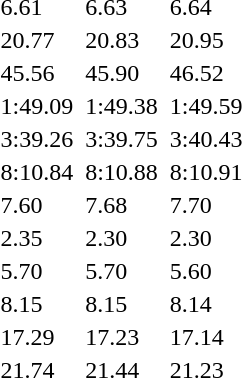<table>
<tr>
<td></td>
<td></td>
<td>6.61</td>
<td></td>
<td>6.63</td>
<td></td>
<td>6.64</td>
</tr>
<tr>
<td></td>
<td></td>
<td>20.77</td>
<td></td>
<td>20.83</td>
<td></td>
<td>20.95</td>
</tr>
<tr>
<td></td>
<td></td>
<td>45.56</td>
<td></td>
<td>45.90</td>
<td></td>
<td>46.52</td>
</tr>
<tr>
<td></td>
<td></td>
<td>1:49.09</td>
<td></td>
<td>1:49.38</td>
<td></td>
<td>1:49.59</td>
</tr>
<tr>
<td></td>
<td></td>
<td>3:39.26</td>
<td></td>
<td>3:39.75</td>
<td></td>
<td>3:40.43</td>
</tr>
<tr>
<td></td>
<td></td>
<td>8:10.84</td>
<td></td>
<td>8:10.88</td>
<td></td>
<td>8:10.91</td>
</tr>
<tr>
<td></td>
<td></td>
<td>7.60</td>
<td></td>
<td>7.68</td>
<td></td>
<td>7.70</td>
</tr>
<tr>
<td></td>
<td></td>
<td>2.35</td>
<td></td>
<td>2.30</td>
<td></td>
<td>2.30</td>
</tr>
<tr>
<td></td>
<td></td>
<td>5.70</td>
<td></td>
<td>5.70</td>
<td></td>
<td>5.60</td>
</tr>
<tr>
<td></td>
<td></td>
<td>8.15</td>
<td></td>
<td>8.15</td>
<td></td>
<td>8.14</td>
</tr>
<tr>
<td></td>
<td></td>
<td>17.29</td>
<td></td>
<td>17.23</td>
<td></td>
<td>17.14</td>
</tr>
<tr>
<td></td>
<td></td>
<td>21.74</td>
<td></td>
<td>21.44</td>
<td></td>
<td>21.23</td>
</tr>
</table>
